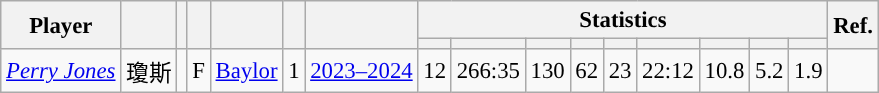<table class="wikitable sortable" style="font-size:95%; text-align:right;">
<tr>
<th rowspan="2">Player</th>
<th rowspan="2"></th>
<th rowspan="2"></th>
<th rowspan="2"></th>
<th rowspan="2"></th>
<th rowspan="2"></th>
<th rowspan="2"></th>
<th colspan="9">Statistics</th>
<th rowspan="2">Ref.</th>
</tr>
<tr>
<th></th>
<th></th>
<th></th>
<th></th>
<th></th>
<th></th>
<th></th>
<th></th>
<th></th>
</tr>
<tr>
<td align="left"><em><a href='#'>Perry Jones</a></em></td>
<td align="left">瓊斯</td>
<td align="center"></td>
<td align="center">F</td>
<td align="left"><a href='#'>Baylor</a></td>
<td align="center">1</td>
<td align="center"><a href='#'>2023–2024</a></td>
<td>12</td>
<td>266:35</td>
<td>130</td>
<td>62</td>
<td>23</td>
<td>22:12</td>
<td>10.8</td>
<td>5.2</td>
<td>1.9</td>
<td align="center"></td>
</tr>
</table>
